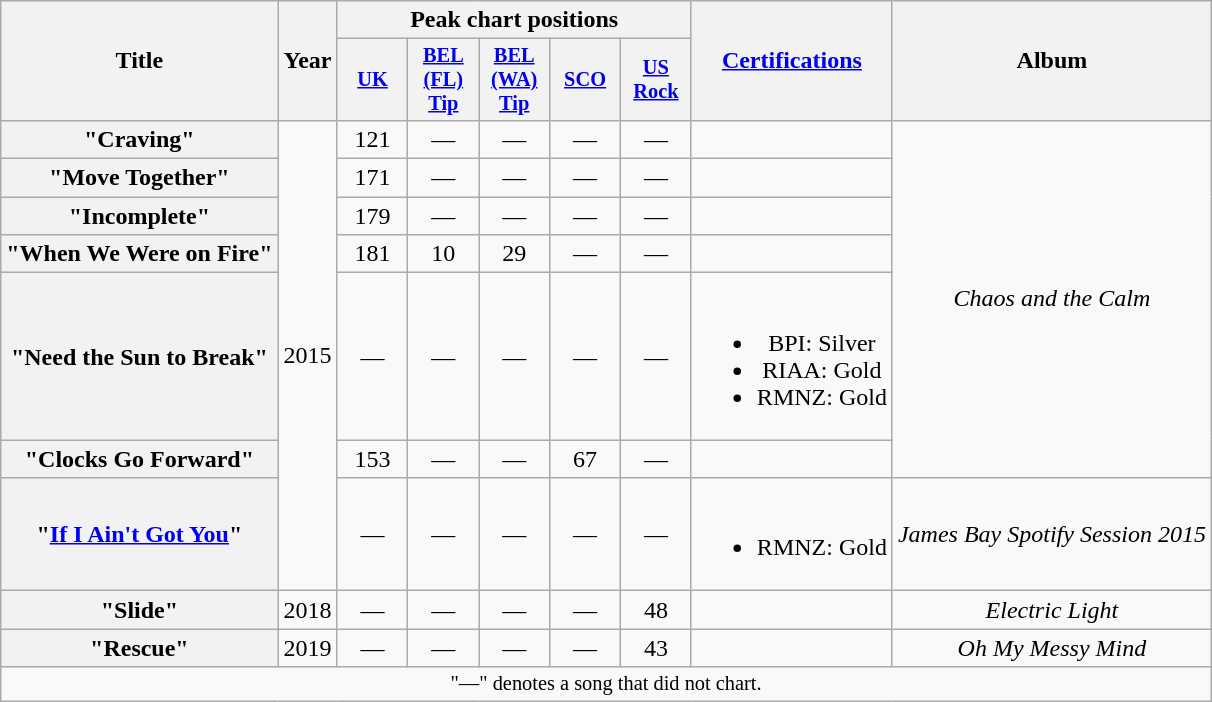<table class="wikitable plainrowheaders" style="text-align:center;">
<tr>
<th scope="col" rowspan="2">Title</th>
<th scope="col" rowspan="2">Year</th>
<th scope="col" colspan="5">Peak chart positions</th>
<th scope="col" rowspan="2"><a href='#'>Certifications</a></th>
<th scope="col" rowspan="2">Album</th>
</tr>
<tr>
<th scope="col" style="width:3em;font-size:85%;"><a href='#'>UK</a><br></th>
<th scope="col" style="width:3em;font-size:85%;"><a href='#'>BEL<br>(FL)<br>Tip</a><br></th>
<th scope="col" style="width:3em;font-size:85%;"><a href='#'>BEL<br>(WA)<br>Tip</a><br></th>
<th scope="col" style="width:3em;font-size:85%;"><a href='#'>SCO</a><br></th>
<th scope="col" style="width:3em;font-size:85%;"><a href='#'>US<br>Rock</a><br></th>
</tr>
<tr>
<th scope="row">"Craving"</th>
<td rowspan="7">2015</td>
<td>121</td>
<td>—</td>
<td>—</td>
<td>—</td>
<td>—</td>
<td></td>
<td rowspan="6"><em>Chaos and the Calm</em></td>
</tr>
<tr>
<th scope="row">"Move Together"</th>
<td>171</td>
<td>—</td>
<td>—</td>
<td>—</td>
<td>—</td>
<td></td>
</tr>
<tr>
<th scope="row">"Incomplete"</th>
<td>179</td>
<td>—</td>
<td>—</td>
<td>—</td>
<td>—</td>
<td></td>
</tr>
<tr>
<th scope="row">"When We Were on Fire"</th>
<td>181</td>
<td>10</td>
<td>29</td>
<td>—</td>
<td>—</td>
<td></td>
</tr>
<tr>
<th scope="row">"Need the Sun to Break"</th>
<td>—</td>
<td>—</td>
<td>—</td>
<td>—</td>
<td>—</td>
<td><br><ul><li>BPI: Silver</li><li>RIAA: Gold</li><li>RMNZ: Gold</li></ul></td>
</tr>
<tr>
<th scope="row">"Clocks Go Forward"</th>
<td>153</td>
<td>—</td>
<td>—</td>
<td>67</td>
<td>—</td>
<td></td>
</tr>
<tr>
<th scope="row">"<a href='#'>If I Ain't Got You</a>"</th>
<td>—</td>
<td>—</td>
<td>—</td>
<td>—</td>
<td>—</td>
<td><br><ul><li>RMNZ: Gold</li></ul></td>
<td><em>James Bay Spotify Session 2015</em></td>
</tr>
<tr>
<th scope="row">"Slide"</th>
<td>2018</td>
<td>—</td>
<td>—</td>
<td>—</td>
<td>—</td>
<td>48</td>
<td></td>
<td><em>Electric Light</em></td>
</tr>
<tr>
<th scope="row">"Rescue"</th>
<td>2019</td>
<td>—</td>
<td>—</td>
<td>—</td>
<td>—</td>
<td>43</td>
<td></td>
<td><em>Oh My Messy Mind</em></td>
</tr>
<tr>
<td colspan="10" style="font-size:85%">"—" denotes a song that did not chart.</td>
</tr>
</table>
